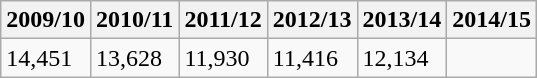<table class="wikitable sortable">
<tr>
<th>2009/10</th>
<th>2010/11</th>
<th>2011/12</th>
<th>2012/13</th>
<th>2013/14</th>
<th>2014/15</th>
</tr>
<tr>
<td>14,451</td>
<td>13,628</td>
<td>11,930</td>
<td>11,416</td>
<td>12,134</td>
<td></td>
</tr>
</table>
